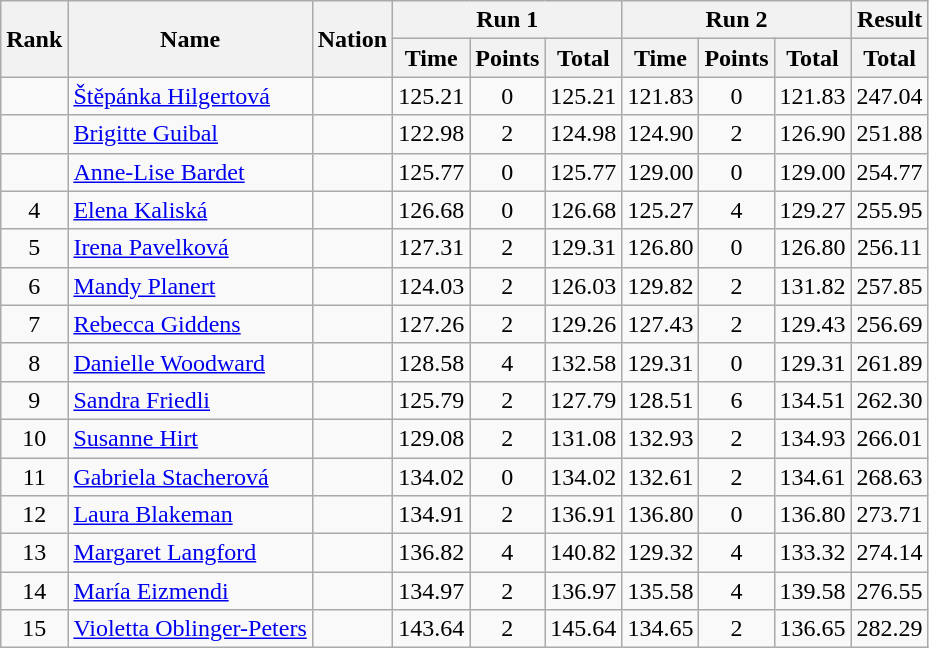<table class="wikitable sortable" style="text-align:center">
<tr>
<th rowspan=2>Rank</th>
<th rowspan=2>Name</th>
<th rowspan=2>Nation</th>
<th colspan=3>Run 1</th>
<th colspan=3>Run 2</th>
<th>Result</th>
</tr>
<tr>
<th>Time</th>
<th>Points</th>
<th>Total</th>
<th>Time</th>
<th>Points</th>
<th>Total</th>
<th>Total</th>
</tr>
<tr>
<td></td>
<td align=left><a href='#'>Štěpánka Hilgertová</a></td>
<td align=left></td>
<td>125.21</td>
<td>0</td>
<td>125.21</td>
<td>121.83</td>
<td>0</td>
<td>121.83</td>
<td>247.04</td>
</tr>
<tr>
<td></td>
<td align=left><a href='#'>Brigitte Guibal</a></td>
<td align=left></td>
<td>122.98</td>
<td>2</td>
<td>124.98</td>
<td>124.90</td>
<td>2</td>
<td>126.90</td>
<td>251.88</td>
</tr>
<tr>
<td></td>
<td align=left><a href='#'>Anne-Lise Bardet</a></td>
<td align=left></td>
<td>125.77</td>
<td>0</td>
<td>125.77</td>
<td>129.00</td>
<td>0</td>
<td>129.00</td>
<td>254.77</td>
</tr>
<tr>
<td>4</td>
<td align=left><a href='#'>Elena Kaliská</a></td>
<td align=left></td>
<td>126.68</td>
<td>0</td>
<td>126.68</td>
<td>125.27</td>
<td>4</td>
<td>129.27</td>
<td>255.95</td>
</tr>
<tr>
<td>5</td>
<td align=left><a href='#'>Irena Pavelková</a></td>
<td align=left></td>
<td>127.31</td>
<td>2</td>
<td>129.31</td>
<td>126.80</td>
<td>0</td>
<td>126.80</td>
<td>256.11</td>
</tr>
<tr>
<td>6</td>
<td align=left><a href='#'>Mandy Planert</a></td>
<td align=left></td>
<td>124.03</td>
<td>2</td>
<td>126.03</td>
<td>129.82</td>
<td>2</td>
<td>131.82</td>
<td>257.85</td>
</tr>
<tr>
<td>7</td>
<td align=left><a href='#'>Rebecca Giddens</a></td>
<td align=left></td>
<td>127.26</td>
<td>2</td>
<td>129.26</td>
<td>127.43</td>
<td>2</td>
<td>129.43</td>
<td>256.69</td>
</tr>
<tr>
<td>8</td>
<td align=left><a href='#'>Danielle Woodward</a></td>
<td align=left></td>
<td>128.58</td>
<td>4</td>
<td>132.58</td>
<td>129.31</td>
<td>0</td>
<td>129.31</td>
<td>261.89</td>
</tr>
<tr>
<td>9</td>
<td align=left><a href='#'>Sandra Friedli</a></td>
<td align=left></td>
<td>125.79</td>
<td>2</td>
<td>127.79</td>
<td>128.51</td>
<td>6</td>
<td>134.51</td>
<td>262.30</td>
</tr>
<tr>
<td>10</td>
<td align=left><a href='#'>Susanne Hirt</a></td>
<td align=left></td>
<td>129.08</td>
<td>2</td>
<td>131.08</td>
<td>132.93</td>
<td>2</td>
<td>134.93</td>
<td>266.01</td>
</tr>
<tr>
<td>11</td>
<td align=left><a href='#'>Gabriela Stacherová</a></td>
<td align=left></td>
<td>134.02</td>
<td>0</td>
<td>134.02</td>
<td>132.61</td>
<td>2</td>
<td>134.61</td>
<td>268.63</td>
</tr>
<tr>
<td>12</td>
<td align=left><a href='#'>Laura Blakeman</a></td>
<td align=left></td>
<td>134.91</td>
<td>2</td>
<td>136.91</td>
<td>136.80</td>
<td>0</td>
<td>136.80</td>
<td>273.71</td>
</tr>
<tr>
<td>13</td>
<td align=left><a href='#'>Margaret Langford</a></td>
<td align=left></td>
<td>136.82</td>
<td>4</td>
<td>140.82</td>
<td>129.32</td>
<td>4</td>
<td>133.32</td>
<td>274.14</td>
</tr>
<tr>
<td>14</td>
<td align=left><a href='#'>María Eizmendi</a></td>
<td align=left></td>
<td>134.97</td>
<td>2</td>
<td>136.97</td>
<td>135.58</td>
<td>4</td>
<td>139.58</td>
<td>276.55</td>
</tr>
<tr>
<td>15</td>
<td align=left><a href='#'>Violetta Oblinger-Peters</a></td>
<td align=left></td>
<td>143.64</td>
<td>2</td>
<td>145.64</td>
<td>134.65</td>
<td>2</td>
<td>136.65</td>
<td>282.29</td>
</tr>
</table>
